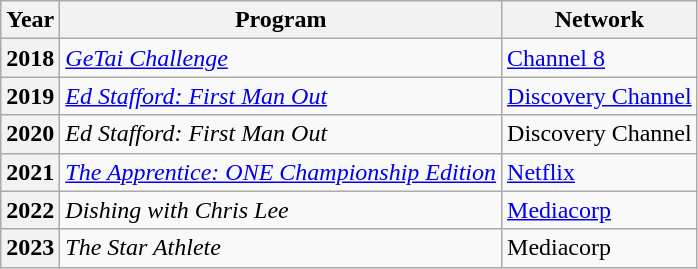<table class="wikitable plainrowheaders">
<tr>
<th>Year</th>
<th>Program</th>
<th>Network</th>
</tr>
<tr>
<th scope="row">2018</th>
<td><em><a href='#'>GeTai Challenge</a></em></td>
<td><a href='#'>Channel 8</a></td>
</tr>
<tr>
<th scope="row">2019</th>
<td><em><a href='#'>Ed Stafford: First Man Out</a></em></td>
<td><a href='#'>Discovery Channel</a></td>
</tr>
<tr>
<th scope="row">2020</th>
<td><em>Ed Stafford: First Man Out</em></td>
<td>Discovery Channel</td>
</tr>
<tr>
<th scope="row">2021</th>
<td><em><a href='#'>The Apprentice: ONE Championship Edition</a></em></td>
<td><a href='#'>Netflix</a></td>
</tr>
<tr>
<th scope="row">2022</th>
<td><em>Dishing with Chris Lee</em></td>
<td><a href='#'>Mediacorp</a></td>
</tr>
<tr>
<th scope="row">2023</th>
<td><em>The Star Athlete</em></td>
<td>Mediacorp</td>
</tr>
</table>
